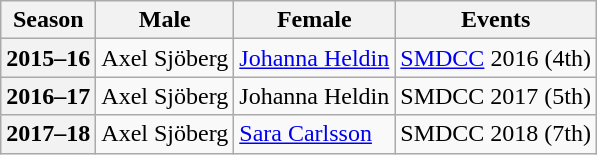<table class="wikitable">
<tr>
<th scope="col">Season</th>
<th scope="col">Male</th>
<th scope="col">Female</th>
<th scope="col">Events</th>
</tr>
<tr>
<th scope="row">2015–16</th>
<td>Axel Sjöberg</td>
<td><a href='#'>Johanna Heldin</a></td>
<td><a href='#'>SMDCC</a> 2016 (4th)</td>
</tr>
<tr>
<th scope="row">2016–17</th>
<td>Axel Sjöberg</td>
<td>Johanna Heldin</td>
<td>SMDCC 2017 (5th)</td>
</tr>
<tr>
<th scope="row">2017–18</th>
<td>Axel Sjöberg</td>
<td><a href='#'>Sara Carlsson</a></td>
<td>SMDCC 2018 (7th)</td>
</tr>
</table>
